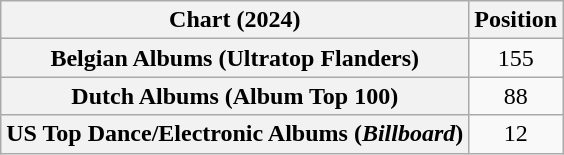<table class="wikitable sortable plainrowheaders" style="text-align:center">
<tr>
<th scope="col">Chart (2024)</th>
<th scope="col">Position</th>
</tr>
<tr>
<th scope="row">Belgian Albums (Ultratop Flanders)</th>
<td>155</td>
</tr>
<tr>
<th scope="row">Dutch Albums (Album Top 100)</th>
<td>88</td>
</tr>
<tr>
<th scope="row">US Top Dance/Electronic Albums (<em>Billboard</em>)</th>
<td>12</td>
</tr>
</table>
